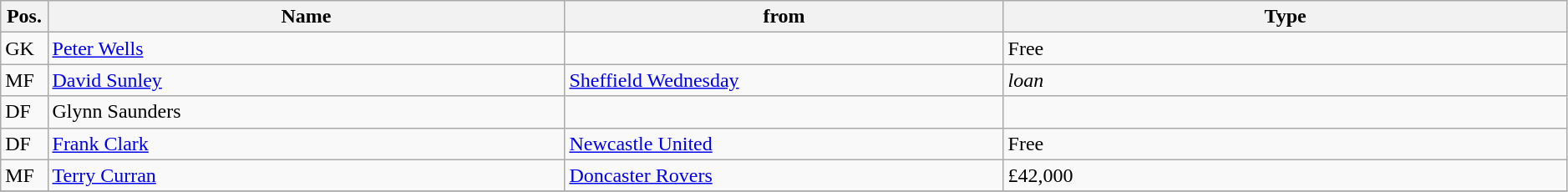<table class="wikitable" style="font-size:100%;width:99%;">
<tr>
<th width=3%>Pos.</th>
<th width=33%>Name</th>
<th width=28%>from</th>
<th width=36%>Type</th>
</tr>
<tr>
<td>GK</td>
<td><a href='#'>Peter Wells</a></td>
<td></td>
<td>Free</td>
</tr>
<tr>
<td>MF</td>
<td><a href='#'>David Sunley</a></td>
<td><a href='#'>Sheffield Wednesday</a></td>
<td><em>loan </em></td>
</tr>
<tr>
<td>DF</td>
<td>Glynn Saunders</td>
<td></td>
<td></td>
</tr>
<tr>
<td>DF</td>
<td><a href='#'>Frank Clark</a></td>
<td><a href='#'>Newcastle United</a></td>
<td>Free</td>
</tr>
<tr>
<td>MF</td>
<td><a href='#'>Terry Curran</a></td>
<td><a href='#'>Doncaster Rovers</a></td>
<td>£42,000</td>
</tr>
<tr>
</tr>
</table>
